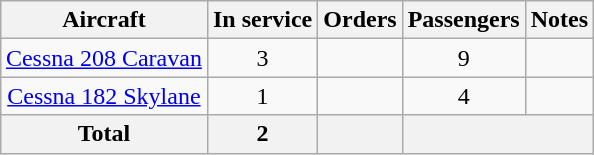<table class="wikitable" style="margin:1em auto; text-align:center;">
<tr>
<th>Aircraft</th>
<th>In service</th>
<th>Orders</th>
<th>Passengers</th>
<th>Notes</th>
</tr>
<tr>
<td><a href='#'>Cessna 208 Caravan</a></td>
<td>3</td>
<td></td>
<td>9</td>
<td></td>
</tr>
<tr>
<td><a href='#'>Cessna 182 Skylane</a></td>
<td>1</td>
<td></td>
<td>4</td>
<td></td>
</tr>
<tr>
<th>Total</th>
<th>2</th>
<th></th>
<th colspan=2></th>
</tr>
</table>
